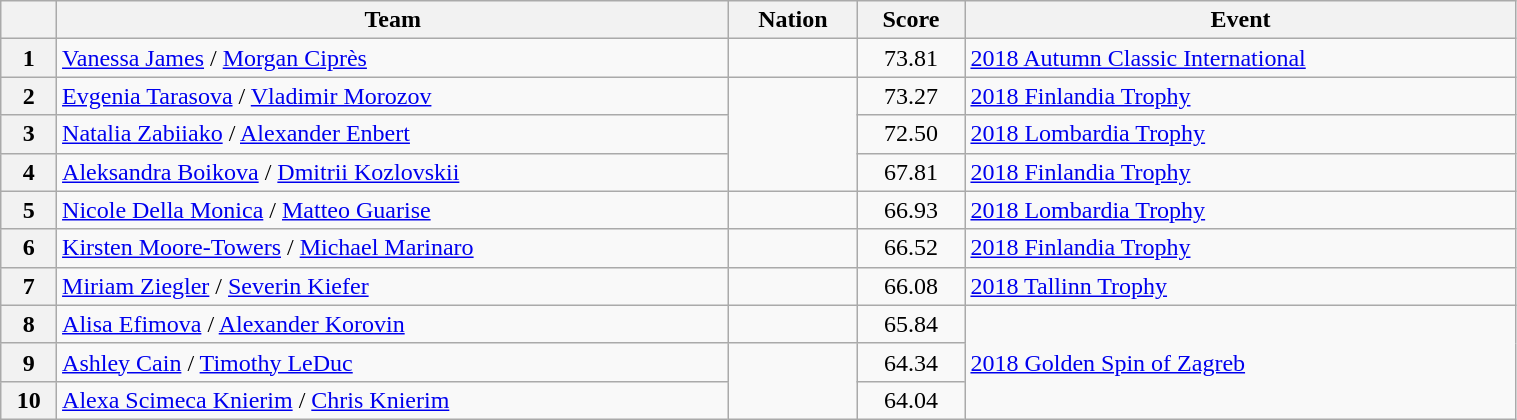<table class="wikitable sortable" style="text-align:left; width:80%">
<tr>
<th scope="col"></th>
<th scope="col">Team</th>
<th scope="col">Nation</th>
<th scope="col">Score</th>
<th scope="col">Event</th>
</tr>
<tr>
<th scope="row">1</th>
<td><a href='#'>Vanessa James</a> / <a href='#'>Morgan Ciprès</a></td>
<td></td>
<td style="text-align:center;">73.81</td>
<td><a href='#'>2018 Autumn Classic International</a></td>
</tr>
<tr>
<th scope="row">2</th>
<td><a href='#'>Evgenia Tarasova</a> / <a href='#'>Vladimir Morozov</a></td>
<td rowspan="3"></td>
<td style="text-align:center;">73.27</td>
<td><a href='#'>2018 Finlandia Trophy</a></td>
</tr>
<tr>
<th scope="row">3</th>
<td><a href='#'>Natalia Zabiiako</a> / <a href='#'>Alexander Enbert</a></td>
<td style="text-align:center;">72.50</td>
<td><a href='#'>2018 Lombardia Trophy</a></td>
</tr>
<tr>
<th scope="row">4</th>
<td><a href='#'>Aleksandra Boikova</a> / <a href='#'>Dmitrii Kozlovskii</a></td>
<td style="text-align:center;">67.81</td>
<td><a href='#'>2018 Finlandia Trophy</a></td>
</tr>
<tr>
<th scope="row">5</th>
<td><a href='#'>Nicole Della Monica</a> / <a href='#'>Matteo Guarise</a></td>
<td></td>
<td style="text-align:center;">66.93</td>
<td><a href='#'>2018 Lombardia Trophy</a></td>
</tr>
<tr>
<th scope="row">6</th>
<td><a href='#'>Kirsten Moore-Towers</a> / <a href='#'>Michael Marinaro</a></td>
<td></td>
<td style="text-align:center;">66.52</td>
<td><a href='#'>2018 Finlandia Trophy</a></td>
</tr>
<tr>
<th scope="row">7</th>
<td><a href='#'>Miriam Ziegler</a> / <a href='#'>Severin Kiefer</a></td>
<td></td>
<td style="text-align:center;">66.08</td>
<td><a href='#'>2018 Tallinn Trophy</a></td>
</tr>
<tr>
<th scope="row">8</th>
<td><a href='#'>Alisa Efimova</a> / <a href='#'>Alexander Korovin</a></td>
<td></td>
<td style="text-align:center;">65.84</td>
<td rowspan="3"><a href='#'>2018 Golden Spin of Zagreb</a></td>
</tr>
<tr>
<th scope="row">9</th>
<td><a href='#'>Ashley Cain</a> / <a href='#'>Timothy LeDuc</a></td>
<td rowspan="2"></td>
<td style="text-align:center;">64.34</td>
</tr>
<tr>
<th scope="row">10</th>
<td><a href='#'>Alexa Scimeca Knierim</a> / <a href='#'>Chris Knierim</a></td>
<td style="text-align:center;">64.04</td>
</tr>
</table>
